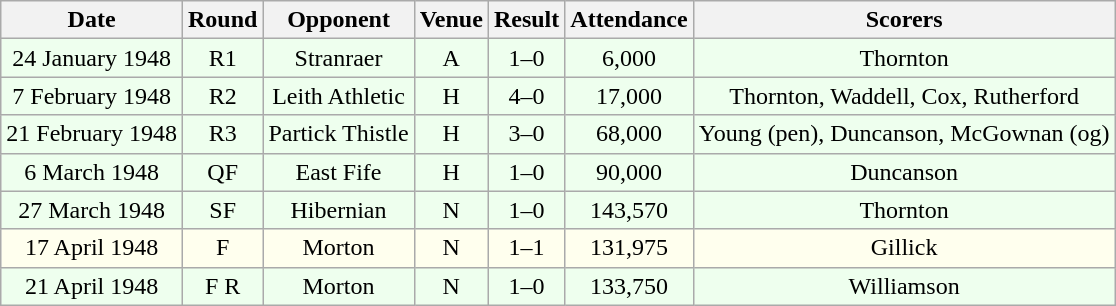<table class="wikitable sortable" style="font-size:100%; text-align:center">
<tr>
<th>Date</th>
<th>Round</th>
<th>Opponent</th>
<th>Venue</th>
<th>Result</th>
<th>Attendance</th>
<th>Scorers</th>
</tr>
<tr bgcolor = "#EEFFEE">
<td>24 January 1948</td>
<td>R1</td>
<td>Stranraer</td>
<td>A</td>
<td>1–0</td>
<td>6,000</td>
<td>Thornton</td>
</tr>
<tr bgcolor = "#EEFFEE">
<td>7 February 1948</td>
<td>R2</td>
<td>Leith Athletic</td>
<td>H</td>
<td>4–0</td>
<td>17,000</td>
<td>Thornton, Waddell, Cox, Rutherford</td>
</tr>
<tr bgcolor = "#EEFFEE">
<td>21 February 1948</td>
<td>R3</td>
<td>Partick Thistle</td>
<td>H</td>
<td>3–0</td>
<td>68,000</td>
<td>Young (pen), Duncanson, McGownan (og)</td>
</tr>
<tr bgcolor = "#EEFFEE">
<td>6 March 1948</td>
<td>QF</td>
<td>East Fife</td>
<td>H</td>
<td>1–0</td>
<td>90,000</td>
<td>Duncanson</td>
</tr>
<tr bgcolor = "#EEFFEE">
<td>27 March 1948</td>
<td>SF</td>
<td>Hibernian</td>
<td>N</td>
<td>1–0</td>
<td>143,570</td>
<td>Thornton</td>
</tr>
<tr bgcolor = "#FFFFEE">
<td>17 April 1948</td>
<td>F</td>
<td>Morton</td>
<td>N</td>
<td>1–1</td>
<td>131,975</td>
<td>Gillick</td>
</tr>
<tr bgcolor = "#EEFFEE">
<td>21 April 1948</td>
<td>F R</td>
<td>Morton</td>
<td>N</td>
<td>1–0</td>
<td>133,750</td>
<td>Williamson</td>
</tr>
</table>
